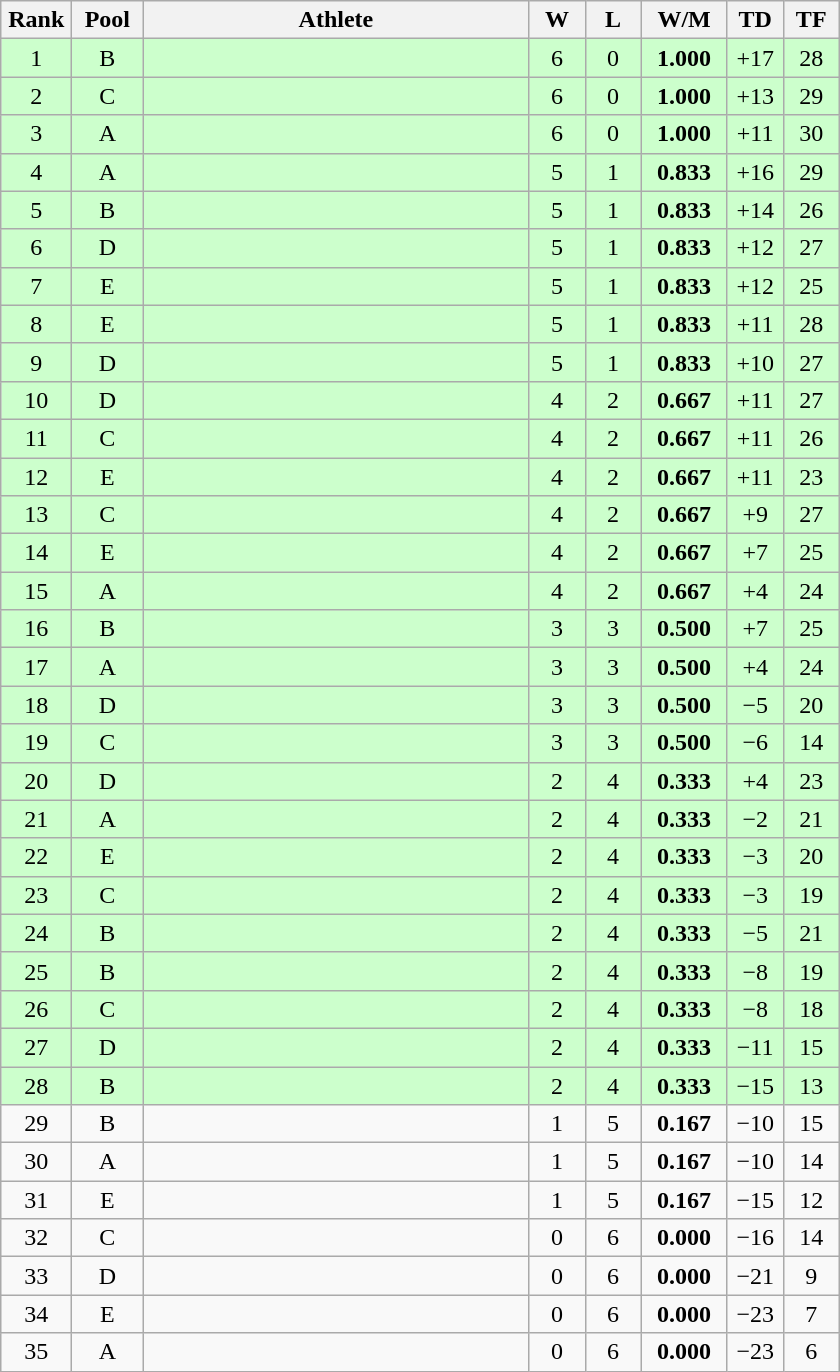<table class=wikitable style="text-align:center">
<tr>
<th width=40>Rank</th>
<th width=40>Pool</th>
<th width=250>Athlete</th>
<th width=30>W</th>
<th width=30>L</th>
<th width=50>W/M</th>
<th width=30>TD</th>
<th width=30>TF</th>
</tr>
<tr bgcolor="ccffcc">
<td>1</td>
<td>B</td>
<td align=left></td>
<td>6</td>
<td>0</td>
<td><strong>1.000</strong></td>
<td>+17</td>
<td>28</td>
</tr>
<tr bgcolor="ccffcc">
<td>2</td>
<td>C</td>
<td align=left></td>
<td>6</td>
<td>0</td>
<td><strong>1.000</strong></td>
<td>+13</td>
<td>29</td>
</tr>
<tr bgcolor="ccffcc">
<td>3</td>
<td>A</td>
<td align=left></td>
<td>6</td>
<td>0</td>
<td><strong>1.000</strong></td>
<td>+11</td>
<td>30</td>
</tr>
<tr bgcolor="ccffcc">
<td>4</td>
<td>A</td>
<td align=left></td>
<td>5</td>
<td>1</td>
<td><strong>0.833</strong></td>
<td>+16</td>
<td>29</td>
</tr>
<tr bgcolor="ccffcc">
<td>5</td>
<td>B</td>
<td align=left></td>
<td>5</td>
<td>1</td>
<td><strong>0.833</strong></td>
<td>+14</td>
<td>26</td>
</tr>
<tr bgcolor="ccffcc">
<td>6</td>
<td>D</td>
<td align=left></td>
<td>5</td>
<td>1</td>
<td><strong>0.833</strong></td>
<td>+12</td>
<td>27</td>
</tr>
<tr bgcolor="ccffcc">
<td>7</td>
<td>E</td>
<td align=left></td>
<td>5</td>
<td>1</td>
<td><strong>0.833</strong></td>
<td>+12</td>
<td>25</td>
</tr>
<tr bgcolor="ccffcc">
<td>8</td>
<td>E</td>
<td align=left></td>
<td>5</td>
<td>1</td>
<td><strong>0.833</strong></td>
<td>+11</td>
<td>28</td>
</tr>
<tr bgcolor="ccffcc">
<td>9</td>
<td>D</td>
<td align=left></td>
<td>5</td>
<td>1</td>
<td><strong>0.833</strong></td>
<td>+10</td>
<td>27</td>
</tr>
<tr bgcolor="ccffcc">
<td>10</td>
<td>D</td>
<td align=left></td>
<td>4</td>
<td>2</td>
<td><strong>0.667</strong></td>
<td>+11</td>
<td>27</td>
</tr>
<tr bgcolor="ccffcc">
<td>11</td>
<td>C</td>
<td align=left></td>
<td>4</td>
<td>2</td>
<td><strong>0.667</strong></td>
<td>+11</td>
<td>26</td>
</tr>
<tr bgcolor="ccffcc">
<td>12</td>
<td>E</td>
<td align=left></td>
<td>4</td>
<td>2</td>
<td><strong>0.667</strong></td>
<td>+11</td>
<td>23</td>
</tr>
<tr bgcolor="ccffcc">
<td>13</td>
<td>C</td>
<td align=left></td>
<td>4</td>
<td>2</td>
<td><strong>0.667</strong></td>
<td>+9</td>
<td>27</td>
</tr>
<tr bgcolor="ccffcc">
<td>14</td>
<td>E</td>
<td align=left></td>
<td>4</td>
<td>2</td>
<td><strong>0.667</strong></td>
<td>+7</td>
<td>25</td>
</tr>
<tr bgcolor="ccffcc">
<td>15</td>
<td>A</td>
<td align=left></td>
<td>4</td>
<td>2</td>
<td><strong>0.667</strong></td>
<td>+4</td>
<td>24</td>
</tr>
<tr bgcolor="ccffcc">
<td>16</td>
<td>B</td>
<td align=left></td>
<td>3</td>
<td>3</td>
<td><strong>0.500</strong></td>
<td>+7</td>
<td>25</td>
</tr>
<tr bgcolor="ccffcc">
<td>17</td>
<td>A</td>
<td align=left></td>
<td>3</td>
<td>3</td>
<td><strong>0.500</strong></td>
<td>+4</td>
<td>24</td>
</tr>
<tr bgcolor="ccffcc">
<td>18</td>
<td>D</td>
<td align=left></td>
<td>3</td>
<td>3</td>
<td><strong>0.500</strong></td>
<td>−5</td>
<td>20</td>
</tr>
<tr bgcolor="ccffcc">
<td>19</td>
<td>C</td>
<td align=left></td>
<td>3</td>
<td>3</td>
<td><strong>0.500</strong></td>
<td>−6</td>
<td>14</td>
</tr>
<tr bgcolor="ccffcc">
<td>20</td>
<td>D</td>
<td align=left></td>
<td>2</td>
<td>4</td>
<td><strong>0.333</strong></td>
<td>+4</td>
<td>23</td>
</tr>
<tr bgcolor="ccffcc">
<td>21</td>
<td>A</td>
<td align=left></td>
<td>2</td>
<td>4</td>
<td><strong>0.333</strong></td>
<td>−2</td>
<td>21</td>
</tr>
<tr bgcolor="ccffcc">
<td>22</td>
<td>E</td>
<td align=left></td>
<td>2</td>
<td>4</td>
<td><strong>0.333</strong></td>
<td>−3</td>
<td>20</td>
</tr>
<tr bgcolor="ccffcc">
<td>23</td>
<td>C</td>
<td align=left></td>
<td>2</td>
<td>4</td>
<td><strong>0.333</strong></td>
<td>−3</td>
<td>19</td>
</tr>
<tr bgcolor="ccffcc">
<td>24</td>
<td>B</td>
<td align=left></td>
<td>2</td>
<td>4</td>
<td><strong>0.333</strong></td>
<td>−5</td>
<td>21</td>
</tr>
<tr bgcolor="ccffcc">
<td>25</td>
<td>B</td>
<td align=left></td>
<td>2</td>
<td>4</td>
<td><strong>0.333</strong></td>
<td>−8</td>
<td>19</td>
</tr>
<tr bgcolor="ccffcc">
<td>26</td>
<td>C</td>
<td align=left></td>
<td>2</td>
<td>4</td>
<td><strong>0.333</strong></td>
<td>−8</td>
<td>18</td>
</tr>
<tr bgcolor="ccffcc">
<td>27</td>
<td>D</td>
<td align=left></td>
<td>2</td>
<td>4</td>
<td><strong>0.333</strong></td>
<td>−11</td>
<td>15</td>
</tr>
<tr bgcolor="ccffcc">
<td>28</td>
<td>B</td>
<td align=left></td>
<td>2</td>
<td>4</td>
<td><strong>0.333</strong></td>
<td>−15</td>
<td>13</td>
</tr>
<tr>
<td>29</td>
<td>B</td>
<td align=left></td>
<td>1</td>
<td>5</td>
<td><strong>0.167</strong></td>
<td>−10</td>
<td>15</td>
</tr>
<tr>
<td>30</td>
<td>A</td>
<td align=left></td>
<td>1</td>
<td>5</td>
<td><strong>0.167</strong></td>
<td>−10</td>
<td>14</td>
</tr>
<tr>
<td>31</td>
<td>E</td>
<td align=left></td>
<td>1</td>
<td>5</td>
<td><strong>0.167</strong></td>
<td>−15</td>
<td>12</td>
</tr>
<tr>
<td>32</td>
<td>C</td>
<td align=left></td>
<td>0</td>
<td>6</td>
<td><strong>0.000</strong></td>
<td>−16</td>
<td>14</td>
</tr>
<tr>
<td>33</td>
<td>D</td>
<td align=left></td>
<td>0</td>
<td>6</td>
<td><strong>0.000</strong></td>
<td>−21</td>
<td>9</td>
</tr>
<tr>
<td>34</td>
<td>E</td>
<td align=left></td>
<td>0</td>
<td>6</td>
<td><strong>0.000</strong></td>
<td>−23</td>
<td>7</td>
</tr>
<tr>
<td>35</td>
<td>A</td>
<td align=left></td>
<td>0</td>
<td>6</td>
<td><strong>0.000</strong></td>
<td>−23</td>
<td>6</td>
</tr>
</table>
